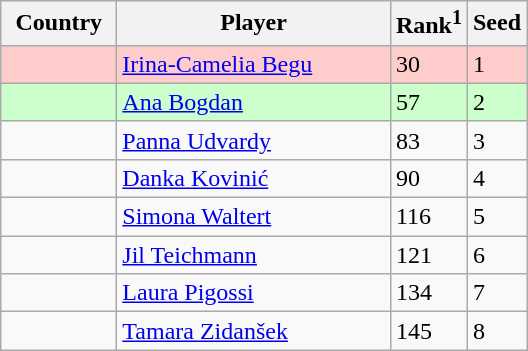<table class="sortable wikitable">
<tr>
<th width="70">Country</th>
<th width="175">Player</th>
<th>Rank<sup>1</sup></th>
<th>Seed</th>
</tr>
<tr style="background:#fcc;">
<td></td>
<td><a href='#'>Irina-Camelia Begu</a></td>
<td>30</td>
<td>1</td>
</tr>
<tr style="background:#cfc;">
<td></td>
<td><a href='#'>Ana Bogdan</a></td>
<td>57</td>
<td>2</td>
</tr>
<tr>
<td></td>
<td><a href='#'>Panna Udvardy</a></td>
<td>83</td>
<td>3</td>
</tr>
<tr>
<td></td>
<td><a href='#'>Danka Kovinić</a></td>
<td>90</td>
<td>4</td>
</tr>
<tr>
<td></td>
<td><a href='#'>Simona Waltert</a></td>
<td>116</td>
<td>5</td>
</tr>
<tr>
<td></td>
<td><a href='#'>Jil Teichmann</a></td>
<td>121</td>
<td>6</td>
</tr>
<tr>
<td></td>
<td><a href='#'>Laura Pigossi</a></td>
<td>134</td>
<td>7</td>
</tr>
<tr>
<td></td>
<td><a href='#'>Tamara Zidanšek</a></td>
<td>145</td>
<td>8</td>
</tr>
</table>
